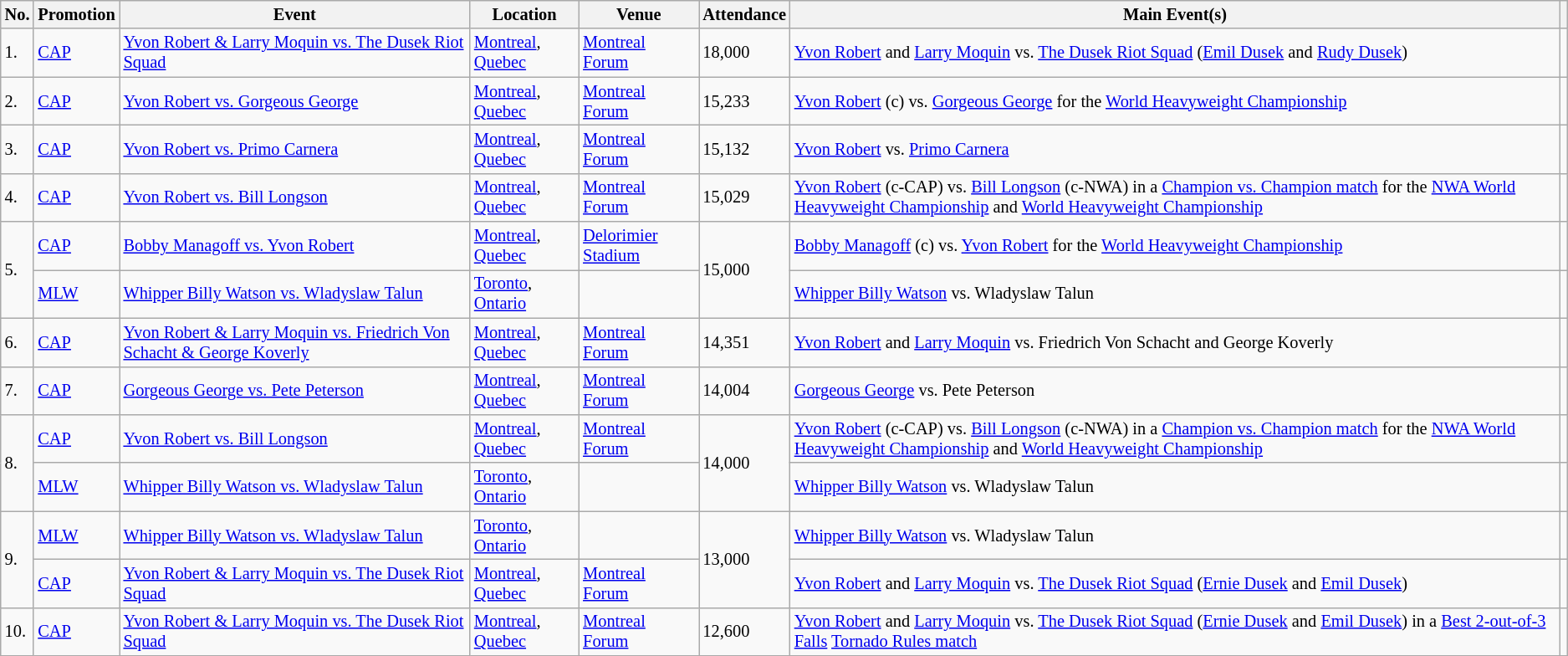<table class="wikitable sortable" style="font-size:85%;">
<tr>
<th>No.</th>
<th>Promotion</th>
<th>Event</th>
<th>Location</th>
<th>Venue</th>
<th>Attendance</th>
<th class=unsortable>Main Event(s)</th>
<th class=unsortable></th>
</tr>
<tr>
<td>1.</td>
<td><a href='#'>CAP</a></td>
<td><a href='#'>Yvon Robert & Larry Moquin vs. The Dusek Riot Squad</a> <br> </td>
<td><a href='#'>Montreal</a>, <a href='#'>Quebec</a></td>
<td><a href='#'>Montreal Forum</a></td>
<td>18,000</td>
<td><a href='#'>Yvon Robert</a> and <a href='#'>Larry Moquin</a> vs. <a href='#'>The Dusek Riot Squad</a> (<a href='#'>Emil Dusek</a> and <a href='#'>Rudy Dusek</a>)</td>
<td></td>
</tr>
<tr>
<td>2.</td>
<td><a href='#'>CAP</a></td>
<td><a href='#'>Yvon Robert vs. Gorgeous George</a> <br> </td>
<td><a href='#'>Montreal</a>, <a href='#'>Quebec</a></td>
<td><a href='#'>Montreal Forum</a></td>
<td>15,233</td>
<td><a href='#'>Yvon Robert</a> (c) vs. <a href='#'>Gorgeous George</a> for the <a href='#'>World Heavyweight Championship</a></td>
<td></td>
</tr>
<tr>
<td>3.</td>
<td><a href='#'>CAP</a></td>
<td><a href='#'>Yvon Robert vs. Primo Carnera</a> <br> </td>
<td><a href='#'>Montreal</a>, <a href='#'>Quebec</a></td>
<td><a href='#'>Montreal Forum</a></td>
<td>15,132</td>
<td><a href='#'>Yvon Robert</a> vs. <a href='#'>Primo Carnera</a></td>
<td></td>
</tr>
<tr>
<td>4.</td>
<td><a href='#'>CAP</a></td>
<td><a href='#'>Yvon Robert vs. Bill Longson</a> <br> </td>
<td><a href='#'>Montreal</a>, <a href='#'>Quebec</a></td>
<td><a href='#'>Montreal Forum</a></td>
<td>15,029</td>
<td><a href='#'>Yvon Robert</a> (c-CAP) vs. <a href='#'>Bill Longson</a> (c-NWA) in a <a href='#'>Champion vs. Champion match</a> for the <a href='#'>NWA World Heavyweight Championship</a> and <a href='#'>World Heavyweight Championship</a></td>
<td></td>
</tr>
<tr>
<td rowspan=2>5.</td>
<td><a href='#'>CAP</a></td>
<td><a href='#'>Bobby Managoff vs. Yvon Robert</a> <br> </td>
<td><a href='#'>Montreal</a>, <a href='#'>Quebec</a></td>
<td><a href='#'>Delorimier Stadium</a></td>
<td rowspan=2>15,000</td>
<td><a href='#'>Bobby Managoff</a> (c) vs. <a href='#'>Yvon Robert</a> for the <a href='#'>World Heavyweight Championship</a></td>
<td></td>
</tr>
<tr>
<td><a href='#'>MLW</a></td>
<td><a href='#'>Whipper Billy Watson vs. Wladyslaw Talun</a> <br> </td>
<td><a href='#'>Toronto</a>, <a href='#'>Ontario</a></td>
<td></td>
<td><a href='#'>Whipper Billy Watson</a> vs. Wladyslaw Talun</td>
<td></td>
</tr>
<tr>
<td>6.</td>
<td><a href='#'>CAP</a></td>
<td><a href='#'>Yvon Robert & Larry Moquin vs. Friedrich Von Schacht & George Koverly</a> <br> </td>
<td><a href='#'>Montreal</a>, <a href='#'>Quebec</a></td>
<td><a href='#'>Montreal Forum</a></td>
<td>14,351</td>
<td><a href='#'>Yvon Robert</a> and <a href='#'>Larry Moquin</a> vs. Friedrich Von Schacht and George Koverly</td>
<td></td>
</tr>
<tr>
<td>7.</td>
<td><a href='#'>CAP</a></td>
<td><a href='#'>Gorgeous George vs. Pete Peterson</a> <br> </td>
<td><a href='#'>Montreal</a>, <a href='#'>Quebec</a></td>
<td><a href='#'>Montreal Forum</a></td>
<td>14,004</td>
<td><a href='#'>Gorgeous George</a> vs. Pete Peterson</td>
<td></td>
</tr>
<tr>
<td rowspan=2>8.</td>
<td><a href='#'>CAP</a></td>
<td><a href='#'>Yvon Robert vs. Bill Longson</a> <br> </td>
<td><a href='#'>Montreal</a>, <a href='#'>Quebec</a></td>
<td><a href='#'>Montreal Forum</a></td>
<td rowspan=2>14,000</td>
<td><a href='#'>Yvon Robert</a> (c-CAP) vs. <a href='#'>Bill Longson</a> (c-NWA) in a <a href='#'>Champion vs. Champion match</a> for the <a href='#'>NWA World Heavyweight Championship</a> and <a href='#'>World Heavyweight Championship</a></td>
<td></td>
</tr>
<tr>
<td><a href='#'>MLW</a></td>
<td><a href='#'>Whipper Billy Watson vs. Wladyslaw Talun</a> <br> </td>
<td><a href='#'>Toronto</a>, <a href='#'>Ontario</a></td>
<td></td>
<td><a href='#'>Whipper Billy Watson</a> vs. Wladyslaw Talun</td>
<td></td>
</tr>
<tr>
<td rowspan=2>9.</td>
<td><a href='#'>MLW</a></td>
<td><a href='#'>Whipper Billy Watson vs. Wladyslaw Talun</a> <br> </td>
<td><a href='#'>Toronto</a>, <a href='#'>Ontario</a></td>
<td></td>
<td rowspan=2>13,000</td>
<td><a href='#'>Whipper Billy Watson</a> vs. Wladyslaw Talun</td>
<td></td>
</tr>
<tr>
<td><a href='#'>CAP</a></td>
<td><a href='#'>Yvon Robert & Larry Moquin vs. The Dusek Riot Squad</a> <br> </td>
<td><a href='#'>Montreal</a>, <a href='#'>Quebec</a></td>
<td><a href='#'>Montreal Forum</a></td>
<td><a href='#'>Yvon Robert</a> and <a href='#'>Larry Moquin</a> vs. <a href='#'>The Dusek Riot Squad</a> (<a href='#'>Ernie Dusek</a> and <a href='#'>Emil Dusek</a>)</td>
<td></td>
</tr>
<tr>
<td>10.</td>
<td><a href='#'>CAP</a></td>
<td><a href='#'>Yvon Robert & Larry Moquin vs. The Dusek Riot Squad</a> <br> </td>
<td><a href='#'>Montreal</a>, <a href='#'>Quebec</a></td>
<td><a href='#'>Montreal Forum</a></td>
<td>12,600</td>
<td><a href='#'>Yvon Robert</a> and <a href='#'>Larry Moquin</a> vs. <a href='#'>The Dusek Riot Squad</a> (<a href='#'>Ernie Dusek</a> and <a href='#'>Emil Dusek</a>) in a <a href='#'>Best 2-out-of-3 Falls</a> <a href='#'>Tornado Rules match</a></td>
<td></td>
</tr>
</table>
